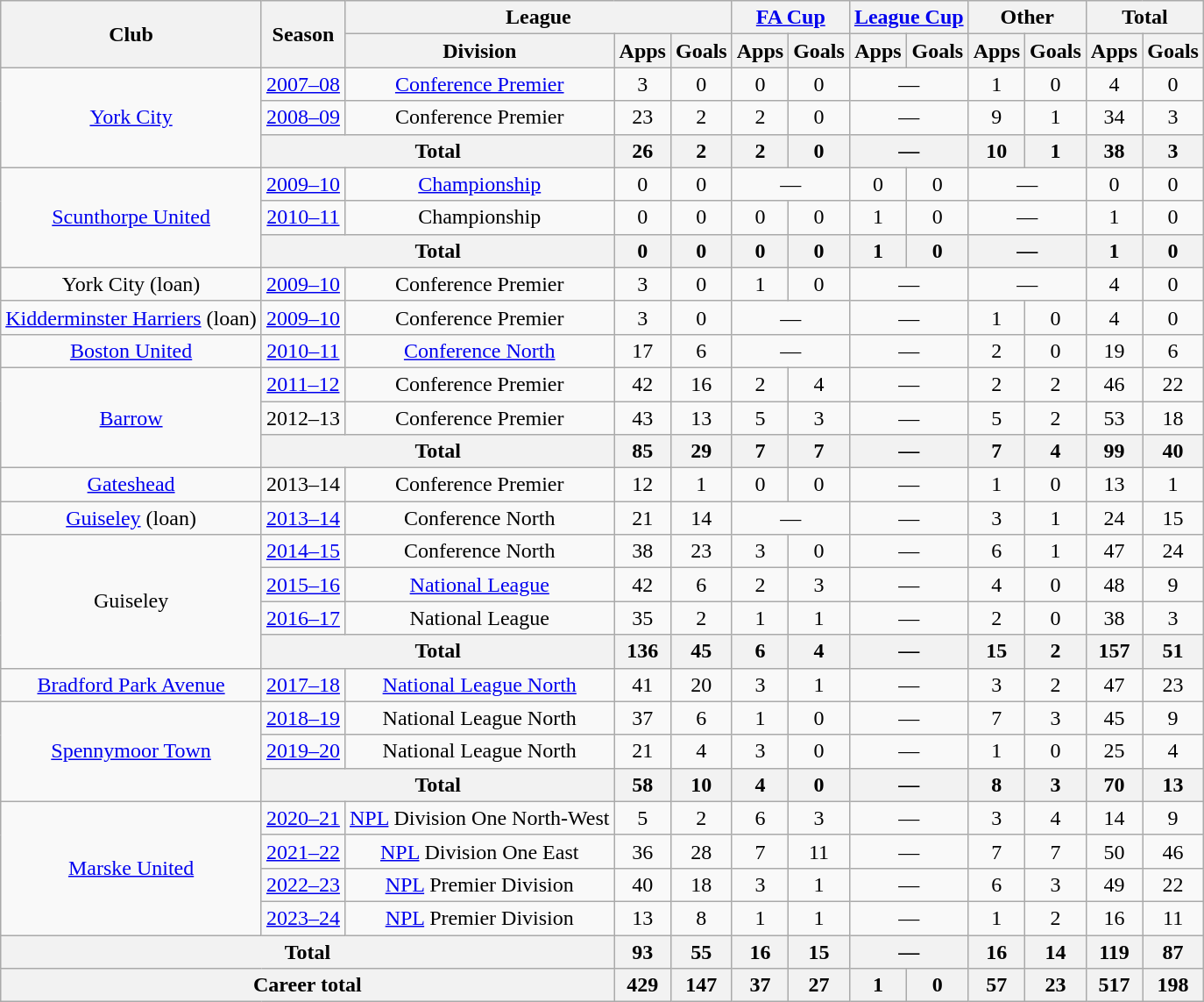<table class=wikitable style="text-align: center">
<tr>
<th rowspan=2>Club</th>
<th rowspan=2>Season</th>
<th colspan=3>League</th>
<th colspan=2><a href='#'>FA Cup</a></th>
<th colspan=2><a href='#'>League Cup</a></th>
<th colspan=2>Other</th>
<th colspan=2>Total</th>
</tr>
<tr>
<th>Division</th>
<th>Apps</th>
<th>Goals</th>
<th>Apps</th>
<th>Goals</th>
<th>Apps</th>
<th>Goals</th>
<th>Apps</th>
<th>Goals</th>
<th>Apps</th>
<th>Goals</th>
</tr>
<tr>
<td rowspan=3><a href='#'>York City</a></td>
<td><a href='#'>2007–08</a></td>
<td><a href='#'>Conference Premier</a></td>
<td>3</td>
<td>0</td>
<td>0</td>
<td>0</td>
<td colspan=2>—</td>
<td>1</td>
<td>0</td>
<td>4</td>
<td>0</td>
</tr>
<tr>
<td><a href='#'>2008–09</a></td>
<td>Conference Premier</td>
<td>23</td>
<td>2</td>
<td>2</td>
<td>0</td>
<td colspan=2>—</td>
<td>9</td>
<td>1</td>
<td>34</td>
<td>3</td>
</tr>
<tr>
<th colspan=2>Total</th>
<th>26</th>
<th>2</th>
<th>2</th>
<th>0</th>
<th colspan=2>—</th>
<th>10</th>
<th>1</th>
<th>38</th>
<th>3</th>
</tr>
<tr>
<td rowspan=3><a href='#'>Scunthorpe United</a></td>
<td><a href='#'>2009–10</a></td>
<td><a href='#'>Championship</a></td>
<td>0</td>
<td>0</td>
<td colspan=2>—</td>
<td>0</td>
<td>0</td>
<td colspan=2>—</td>
<td>0</td>
<td>0</td>
</tr>
<tr>
<td><a href='#'>2010–11</a></td>
<td>Championship</td>
<td>0</td>
<td>0</td>
<td>0</td>
<td>0</td>
<td>1</td>
<td>0</td>
<td colspan=2>—</td>
<td>1</td>
<td>0</td>
</tr>
<tr>
<th colspan=2>Total</th>
<th>0</th>
<th>0</th>
<th>0</th>
<th>0</th>
<th>1</th>
<th>0</th>
<th colspan=2>—</th>
<th>1</th>
<th>0</th>
</tr>
<tr>
<td>York City (loan)</td>
<td><a href='#'>2009–10</a></td>
<td>Conference Premier</td>
<td>3</td>
<td>0</td>
<td>1</td>
<td>0</td>
<td colspan=2>—</td>
<td colspan=2>—</td>
<td>4</td>
<td>0</td>
</tr>
<tr>
<td><a href='#'>Kidderminster Harriers</a> (loan)</td>
<td><a href='#'>2009–10</a></td>
<td>Conference Premier</td>
<td>3</td>
<td>0</td>
<td colspan=2>—</td>
<td colspan=2>—</td>
<td>1</td>
<td>0</td>
<td>4</td>
<td>0</td>
</tr>
<tr>
<td><a href='#'>Boston United</a></td>
<td><a href='#'>2010–11</a></td>
<td><a href='#'>Conference North</a></td>
<td>17</td>
<td>6</td>
<td colspan=2>—</td>
<td colspan=2>—</td>
<td>2</td>
<td>0</td>
<td>19</td>
<td>6</td>
</tr>
<tr>
<td rowspan=3><a href='#'>Barrow</a></td>
<td><a href='#'>2011–12</a></td>
<td>Conference Premier</td>
<td>42</td>
<td>16</td>
<td>2</td>
<td>4</td>
<td colspan=2>—</td>
<td>2</td>
<td>2</td>
<td>46</td>
<td>22</td>
</tr>
<tr>
<td>2012–13</td>
<td>Conference Premier</td>
<td>43</td>
<td>13</td>
<td>5</td>
<td>3</td>
<td colspan=2>—</td>
<td>5</td>
<td>2</td>
<td>53</td>
<td>18</td>
</tr>
<tr>
<th colspan=2>Total</th>
<th>85</th>
<th>29</th>
<th>7</th>
<th>7</th>
<th colspan=2>—</th>
<th>7</th>
<th>4</th>
<th>99</th>
<th>40</th>
</tr>
<tr>
<td><a href='#'>Gateshead</a></td>
<td>2013–14</td>
<td>Conference Premier</td>
<td>12</td>
<td>1</td>
<td>0</td>
<td>0</td>
<td colspan=2>—</td>
<td>1</td>
<td>0</td>
<td>13</td>
<td>1</td>
</tr>
<tr>
<td><a href='#'>Guiseley</a> (loan)</td>
<td><a href='#'>2013–14</a></td>
<td>Conference North</td>
<td>21</td>
<td>14</td>
<td colspan=2>—</td>
<td colspan=2>—</td>
<td>3</td>
<td>1</td>
<td>24</td>
<td>15</td>
</tr>
<tr>
<td rowspan=4>Guiseley</td>
<td><a href='#'>2014–15</a></td>
<td>Conference North</td>
<td>38</td>
<td>23</td>
<td>3</td>
<td>0</td>
<td colspan=2>—</td>
<td>6</td>
<td>1</td>
<td>47</td>
<td>24</td>
</tr>
<tr>
<td><a href='#'>2015–16</a></td>
<td><a href='#'>National League</a></td>
<td>42</td>
<td>6</td>
<td>2</td>
<td>3</td>
<td colspan=2>—</td>
<td>4</td>
<td>0</td>
<td>48</td>
<td>9</td>
</tr>
<tr>
<td><a href='#'>2016–17</a></td>
<td>National League</td>
<td>35</td>
<td>2</td>
<td>1</td>
<td>1</td>
<td colspan=2>—</td>
<td>2</td>
<td>0</td>
<td>38</td>
<td>3</td>
</tr>
<tr>
<th colspan=2>Total</th>
<th>136</th>
<th>45</th>
<th>6</th>
<th>4</th>
<th colspan=2>—</th>
<th>15</th>
<th>2</th>
<th>157</th>
<th>51</th>
</tr>
<tr>
<td><a href='#'>Bradford Park Avenue</a></td>
<td><a href='#'>2017–18</a></td>
<td><a href='#'>National League North</a></td>
<td>41</td>
<td>20</td>
<td>3</td>
<td>1</td>
<td colspan=2>—</td>
<td>3</td>
<td>2</td>
<td>47</td>
<td>23</td>
</tr>
<tr>
<td rowspan=3><a href='#'>Spennymoor Town</a></td>
<td><a href='#'>2018–19</a></td>
<td>National League North</td>
<td>37</td>
<td>6</td>
<td>1</td>
<td>0</td>
<td colspan=2>—</td>
<td>7</td>
<td>3</td>
<td>45</td>
<td>9</td>
</tr>
<tr>
<td><a href='#'>2019–20</a></td>
<td>National League North</td>
<td>21</td>
<td>4</td>
<td>3</td>
<td>0</td>
<td colspan=2>—</td>
<td>1</td>
<td>0</td>
<td>25</td>
<td>4</td>
</tr>
<tr>
<th colspan=2>Total</th>
<th>58</th>
<th>10</th>
<th>4</th>
<th>0</th>
<th colspan=2>—</th>
<th>8</th>
<th>3</th>
<th>70</th>
<th>13</th>
</tr>
<tr>
<td rowspan=4><a href='#'>Marske United</a></td>
<td><a href='#'>2020–21</a></td>
<td><a href='#'>NPL</a> Division One North-West</td>
<td>5</td>
<td>2</td>
<td>6</td>
<td>3</td>
<td colspan=2>—</td>
<td>3</td>
<td>4</td>
<td>14</td>
<td>9</td>
</tr>
<tr>
<td><a href='#'>2021–22</a></td>
<td><a href='#'>NPL</a> Division One East</td>
<td>36</td>
<td>28</td>
<td>7</td>
<td>11</td>
<td colspan=2>—</td>
<td>7</td>
<td>7</td>
<td>50</td>
<td>46</td>
</tr>
<tr>
<td><a href='#'>2022–23</a></td>
<td><a href='#'>NPL</a> Premier Division</td>
<td>40</td>
<td>18</td>
<td>3</td>
<td>1</td>
<td colspan=2>—</td>
<td>6</td>
<td>3</td>
<td>49</td>
<td>22</td>
</tr>
<tr>
<td><a href='#'>2023–24</a></td>
<td><a href='#'>NPL</a> Premier Division</td>
<td>13</td>
<td>8</td>
<td>1</td>
<td>1</td>
<td colspan=2>—</td>
<td>1</td>
<td>2</td>
<td>16</td>
<td>11</td>
</tr>
<tr>
<th colspan=3>Total</th>
<th>93</th>
<th>55</th>
<th>16</th>
<th>15</th>
<th colspan=2>—</th>
<th>16</th>
<th>14</th>
<th>119</th>
<th>87</th>
</tr>
<tr>
<th colspan=3>Career total</th>
<th>429</th>
<th>147</th>
<th>37</th>
<th>27</th>
<th>1</th>
<th>0</th>
<th>57</th>
<th>23</th>
<th>517</th>
<th>198</th>
</tr>
</table>
